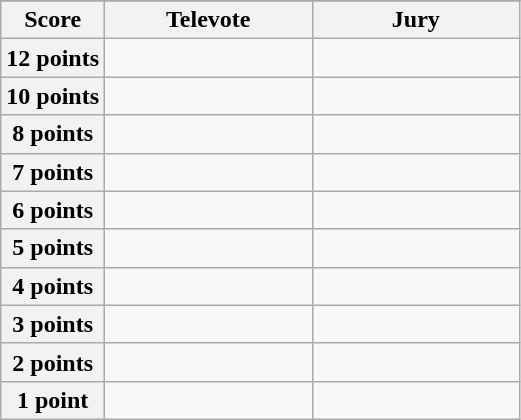<table class="wikitable">
<tr>
</tr>
<tr>
<th scope="col" width="20%">Score</th>
<th scope="col" width="40%">Televote</th>
<th scope="col" width="40%">Jury</th>
</tr>
<tr>
<th scope="row">12 points</th>
<td></td>
<td></td>
</tr>
<tr>
<th scope="row">10 points</th>
<td></td>
<td></td>
</tr>
<tr>
<th scope="row">8 points</th>
<td></td>
<td></td>
</tr>
<tr>
<th scope="row">7 points</th>
<td></td>
<td></td>
</tr>
<tr>
<th scope="row">6 points</th>
<td></td>
<td></td>
</tr>
<tr>
<th scope="row">5 points</th>
<td></td>
<td></td>
</tr>
<tr>
<th scope="row">4 points</th>
<td></td>
<td></td>
</tr>
<tr>
<th scope="row">3 points</th>
<td></td>
<td></td>
</tr>
<tr>
<th scope="row">2 points</th>
<td></td>
<td></td>
</tr>
<tr>
<th scope="row">1 point</th>
<td></td>
<td></td>
</tr>
</table>
